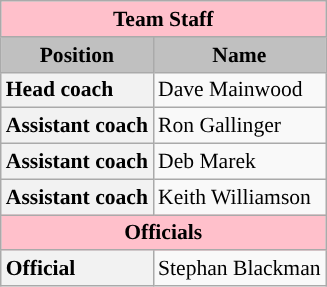<table class="wikitable" style="text-align:left; font-size:90%;">
<tr>
<th style=background:pink colspan=2>Team Staff</th>
</tr>
<tr>
<th style="background:silver;">Position</th>
<th style="background:silver;">Name</th>
</tr>
<tr>
<th style="text-align:left;">Head coach</th>
<td>Dave Mainwood</td>
</tr>
<tr>
<th style="text-align:left;">Assistant coach</th>
<td>Ron Gallinger</td>
</tr>
<tr>
<th style="text-align:left;">Assistant coach</th>
<td>Deb Marek</td>
</tr>
<tr>
<th style="text-align:left;">Assistant coach</th>
<td>Keith Williamson</td>
</tr>
<tr>
<th style=background:pink colspan=2>Officials</th>
</tr>
<tr>
<th style="text-align:left;">Official</th>
<td>Stephan Blackman</td>
</tr>
</table>
